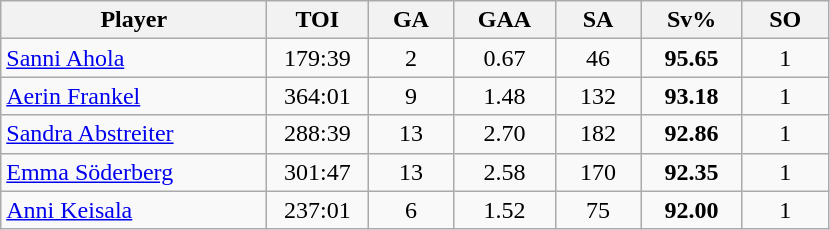<table class="wikitable sortable" style="text-align:center;">
<tr>
<th style="width:170px;">Player</th>
<th style="width:60px;">TOI</th>
<th style="width:50px;">GA</th>
<th style="width:60px;">GAA</th>
<th style="width:50px;">SA</th>
<th style="width:60px;">Sv%</th>
<th style="width:50px;">SO</th>
</tr>
<tr>
<td align=left> <a href='#'>Sanni Ahola</a></td>
<td>179:39</td>
<td>2</td>
<td>0.67</td>
<td>46</td>
<td><strong>95.65</strong></td>
<td>1</td>
</tr>
<tr>
<td align=left> <a href='#'>Aerin Frankel</a></td>
<td>364:01</td>
<td>9</td>
<td>1.48</td>
<td>132</td>
<td><strong>93.18</strong></td>
<td>1</td>
</tr>
<tr>
<td align=left> <a href='#'>Sandra Abstreiter</a></td>
<td>288:39</td>
<td>13</td>
<td>2.70</td>
<td>182</td>
<td><strong>92.86</strong></td>
<td>1</td>
</tr>
<tr>
<td align=left> <a href='#'>Emma Söderberg</a></td>
<td>301:47</td>
<td>13</td>
<td>2.58</td>
<td>170</td>
<td><strong>92.35</strong></td>
<td>1</td>
</tr>
<tr>
<td align=left> <a href='#'>Anni Keisala</a></td>
<td>237:01</td>
<td>6</td>
<td>1.52</td>
<td>75</td>
<td><strong>92.00</strong></td>
<td>1</td>
</tr>
</table>
